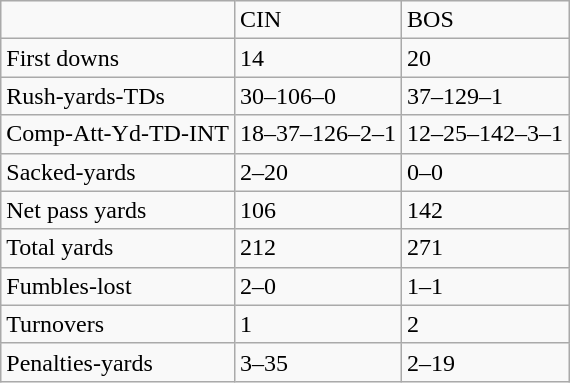<table class="wikitable">
<tr>
<td></td>
<td>CIN</td>
<td>BOS</td>
</tr>
<tr>
<td>First downs</td>
<td>14</td>
<td>20</td>
</tr>
<tr>
<td>Rush-yards-TDs</td>
<td>30–106–0</td>
<td>37–129–1</td>
</tr>
<tr>
<td>Comp-Att-Yd-TD-INT</td>
<td>18–37–126–2–1</td>
<td>12–25–142–3–1</td>
</tr>
<tr>
<td>Sacked-yards</td>
<td>2–20</td>
<td>0–0</td>
</tr>
<tr>
<td>Net pass yards</td>
<td>106</td>
<td>142</td>
</tr>
<tr>
<td>Total yards</td>
<td>212</td>
<td>271</td>
</tr>
<tr>
<td>Fumbles-lost</td>
<td>2–0</td>
<td>1–1</td>
</tr>
<tr>
<td>Turnovers</td>
<td>1</td>
<td>2</td>
</tr>
<tr>
<td>Penalties-yards</td>
<td>3–35</td>
<td>2–19</td>
</tr>
</table>
